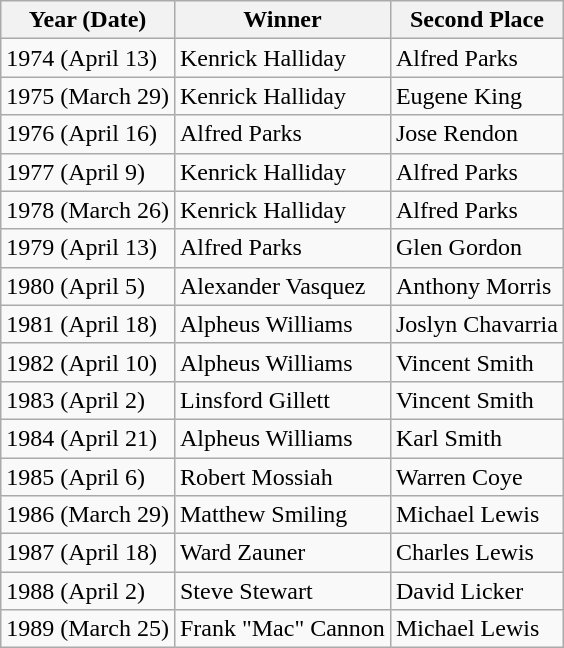<table class="wikitable">
<tr>
<th>Year (Date)</th>
<th>Winner</th>
<th>Second Place</th>
</tr>
<tr>
<td>1974 (April 13)</td>
<td>Kenrick Halliday</td>
<td>Alfred Parks</td>
</tr>
<tr>
<td>1975 (March 29)</td>
<td>Kenrick Halliday</td>
<td>Eugene King</td>
</tr>
<tr>
<td>1976 (April 16)</td>
<td>Alfred Parks</td>
<td>Jose Rendon </td>
</tr>
<tr>
<td>1977 (April 9)</td>
<td>Kenrick Halliday</td>
<td>Alfred Parks</td>
</tr>
<tr>
<td>1978 (March 26)</td>
<td>Kenrick Halliday</td>
<td>Alfred Parks</td>
</tr>
<tr>
<td>1979 (April 13)</td>
<td>Alfred Parks</td>
<td>Glen Gordon</td>
</tr>
<tr>
<td>1980 (April 5)</td>
<td>Alexander Vasquez</td>
<td>Anthony Morris</td>
</tr>
<tr>
<td>1981 (April 18)</td>
<td>Alpheus Williams</td>
<td>Joslyn Chavarria</td>
</tr>
<tr>
<td>1982 (April 10)</td>
<td>Alpheus Williams</td>
<td>Vincent Smith</td>
</tr>
<tr>
<td>1983 (April 2)</td>
<td>Linsford Gillett</td>
<td>Vincent Smith</td>
</tr>
<tr>
<td>1984 (April 21)</td>
<td>Alpheus Williams</td>
<td>Karl Smith</td>
</tr>
<tr>
<td>1985 (April 6)</td>
<td>Robert Mossiah</td>
<td>Warren Coye</td>
</tr>
<tr>
<td>1986 (March 29)</td>
<td>Matthew Smiling</td>
<td>Michael Lewis</td>
</tr>
<tr>
<td>1987 (April 18)</td>
<td>Ward Zauner </td>
<td>Charles Lewis</td>
</tr>
<tr>
<td>1988 (April 2)</td>
<td>Steve Stewart </td>
<td>David Licker </td>
</tr>
<tr>
<td>1989 (March 25)</td>
<td>Frank "Mac" Cannon </td>
<td>Michael Lewis</td>
</tr>
</table>
